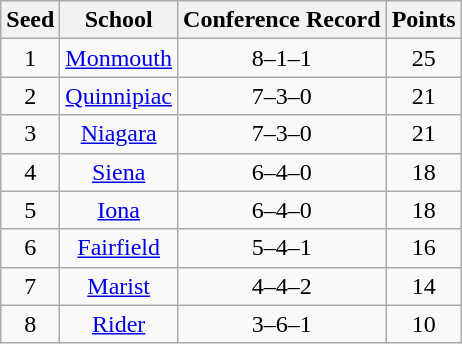<table class="wikitable" style="text-align:center">
<tr>
<th>Seed</th>
<th>School</th>
<th>Conference Record</th>
<th>Points</th>
</tr>
<tr>
<td>1</td>
<td><a href='#'>Monmouth</a></td>
<td>8–1–1</td>
<td>25</td>
</tr>
<tr>
<td>2</td>
<td><a href='#'>Quinnipiac</a></td>
<td>7–3–0</td>
<td>21</td>
</tr>
<tr>
<td>3</td>
<td><a href='#'>Niagara</a></td>
<td>7–3–0</td>
<td>21</td>
</tr>
<tr>
<td>4</td>
<td><a href='#'>Siena</a></td>
<td>6–4–0</td>
<td>18</td>
</tr>
<tr>
<td>5</td>
<td><a href='#'>Iona</a></td>
<td>6–4–0</td>
<td>18</td>
</tr>
<tr>
<td>6</td>
<td><a href='#'>Fairfield</a></td>
<td>5–4–1</td>
<td>16</td>
</tr>
<tr>
<td>7</td>
<td><a href='#'>Marist</a></td>
<td>4–4–2</td>
<td>14</td>
</tr>
<tr>
<td>8</td>
<td><a href='#'>Rider</a></td>
<td>3–6–1</td>
<td>10</td>
</tr>
</table>
